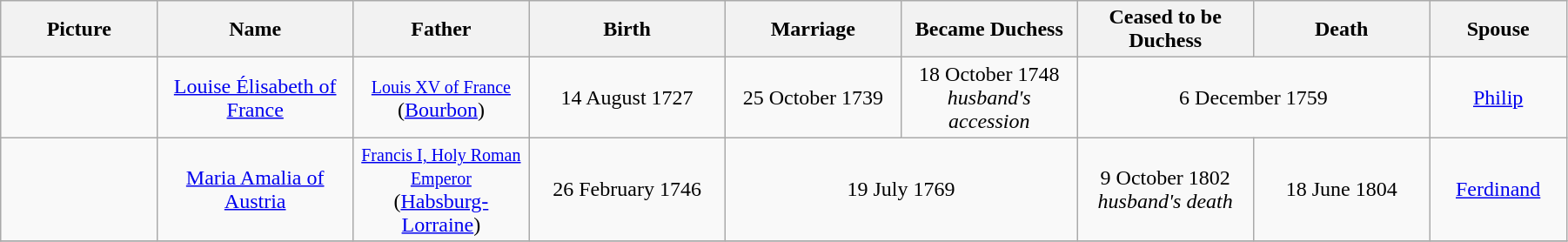<table width=95% class="wikitable">
<tr>
<th width = "8%">Picture</th>
<th width = "10%">Name</th>
<th width = "9%">Father</th>
<th width = "10%">Birth</th>
<th width = "9%">Marriage</th>
<th width = "9%">Became Duchess</th>
<th width = "9%">Ceased to be Duchess</th>
<th width = "9%">Death</th>
<th width = "7%">Spouse</th>
</tr>
<tr>
<td align=center></td>
<td align=center><a href='#'>Louise Élisabeth of France</a></td>
<td align="center"><small><a href='#'>Louis XV of France</a></small><br>(<a href='#'>Bourbon</a>)</td>
<td align="center">14 August 1727</td>
<td align="center">25 October 1739</td>
<td align="center">18 October 1748<br><em>husband's accession</em></td>
<td align="center" colspan="2">6 December 1759</td>
<td align="center"><a href='#'>Philip</a></td>
</tr>
<tr>
<td align=center></td>
<td align=center><a href='#'>Maria Amalia of Austria</a></td>
<td align="center"><small><a href='#'>Francis I, Holy Roman Emperor</a></small><br>(<a href='#'>Habsburg-Lorraine</a>)</td>
<td align="center">26 February 1746</td>
<td align="center" colspan="2">19 July 1769</td>
<td align="center">9 October 1802<br><em>husband's death</em></td>
<td align="center">18 June 1804</td>
<td align="center"><a href='#'>Ferdinand</a></td>
</tr>
<tr>
</tr>
</table>
